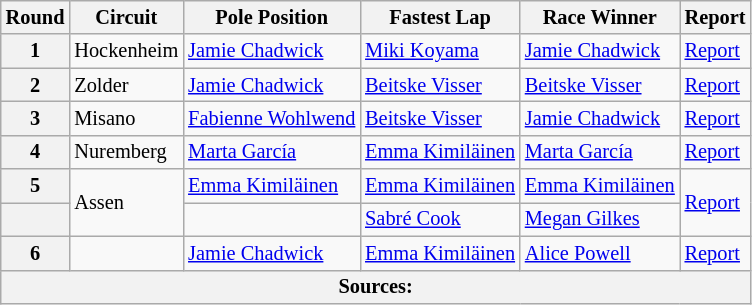<table class=wikitable style="font-size:85%;">
<tr>
<th>Round</th>
<th>Circuit</th>
<th>Pole Position</th>
<th>Fastest Lap</th>
<th>Race Winner</th>
<th>Report</th>
</tr>
<tr>
<th>1</th>
<td>Hockenheim</td>
<td align=left> <a href='#'>Jamie Chadwick</a></td>
<td align=left> <a href='#'>Miki Koyama</a></td>
<td align=left> <a href='#'>Jamie Chadwick</a></td>
<td><a href='#'>Report</a></td>
</tr>
<tr>
<th>2</th>
<td>Zolder</td>
<td align=left> <a href='#'>Jamie Chadwick</a></td>
<td align=left> <a href='#'>Beitske Visser</a></td>
<td align=left> <a href='#'>Beitske Visser</a></td>
<td><a href='#'>Report</a></td>
</tr>
<tr>
<th>3</th>
<td>Misano</td>
<td align=left> <a href='#'>Fabienne Wohlwend</a></td>
<td align=left> <a href='#'>Beitske Visser</a></td>
<td align=left> <a href='#'>Jamie Chadwick</a></td>
<td><a href='#'>Report</a></td>
</tr>
<tr>
<th>4</th>
<td>Nuremberg</td>
<td align=left> <a href='#'>Marta García</a></td>
<td align=left> <a href='#'>Emma Kimiläinen</a></td>
<td align=left> <a href='#'>Marta García</a></td>
<td><a href='#'>Report</a></td>
</tr>
<tr>
<th>5</th>
<td rowspan=2>Assen</td>
<td align=left> <a href='#'>Emma Kimiläinen</a></td>
<td align=left> <a href='#'>Emma Kimiläinen</a></td>
<td align=left> <a href='#'>Emma Kimiläinen</a></td>
<td rowspan=2><a href='#'>Report</a></td>
</tr>
<tr>
<th></th>
<td align=left></td>
<td align=left> <a href='#'>Sabré Cook</a></td>
<td align=left> <a href='#'>Megan Gilkes</a></td>
</tr>
<tr>
<th>6</th>
<td></td>
<td align=left> <a href='#'>Jamie Chadwick</a></td>
<td align=left> <a href='#'>Emma Kimiläinen</a></td>
<td align=left> <a href='#'>Alice Powell</a></td>
<td><a href='#'>Report</a></td>
</tr>
<tr>
<th colspan=6>Sources:</th>
</tr>
</table>
